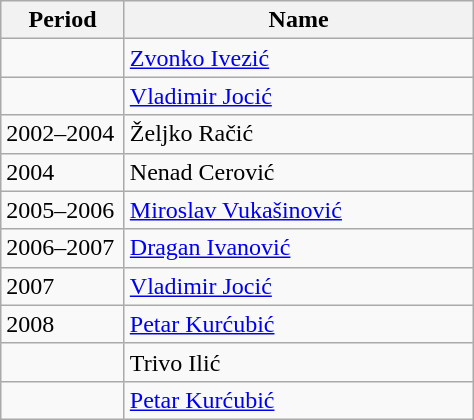<table class="wikitable">
<tr>
<th width="75">Period</th>
<th width="225">Name</th>
</tr>
<tr>
<td></td>
<td> <a href='#'>Zvonko Ivezić</a></td>
</tr>
<tr>
<td></td>
<td> <a href='#'>Vladimir Jocić</a></td>
</tr>
<tr>
<td>2002–2004</td>
<td> Željko Račić</td>
</tr>
<tr>
<td>2004</td>
<td> Nenad Cerović</td>
</tr>
<tr>
<td>2005–2006</td>
<td> <a href='#'>Miroslav Vukašinović</a></td>
</tr>
<tr>
<td>2006–2007</td>
<td> <a href='#'>Dragan Ivanović</a></td>
</tr>
<tr>
<td>2007</td>
<td> <a href='#'>Vladimir Jocić</a></td>
</tr>
<tr>
<td>2008</td>
<td> <a href='#'>Petar Kurćubić</a></td>
</tr>
<tr>
<td></td>
<td> Trivo Ilić</td>
</tr>
<tr>
<td></td>
<td> <a href='#'>Petar Kurćubić</a></td>
</tr>
</table>
